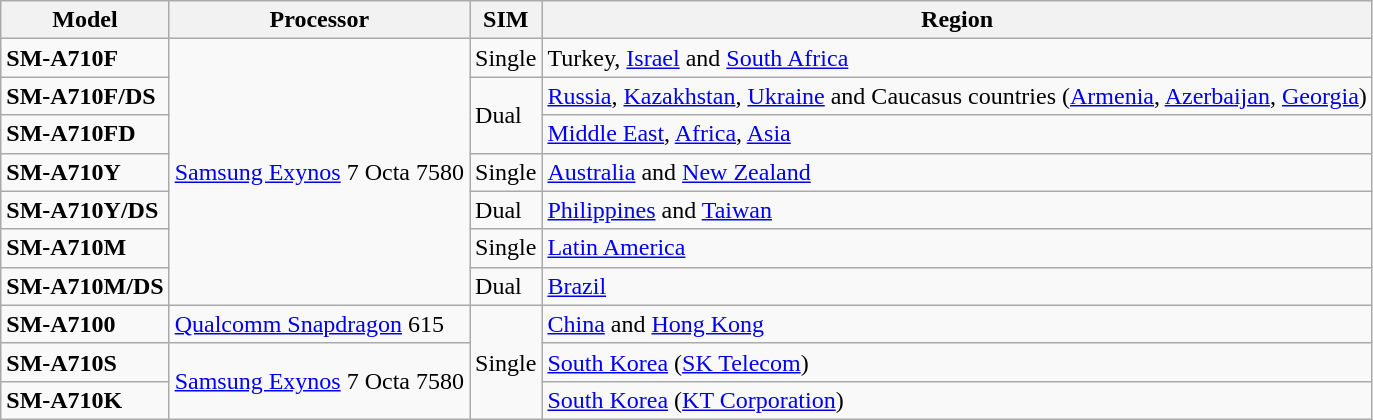<table class="wikitable sortable">
<tr>
<th>Model</th>
<th>Processor</th>
<th>SIM</th>
<th>Region</th>
</tr>
<tr>
<td><strong>SM-A710F</strong></td>
<td rowspan="7"><a href='#'>Samsung Exynos</a> 7 Octa 7580</td>
<td>Single</td>
<td>Turkey, <a href='#'>Israel</a> and <a href='#'>South Africa</a></td>
</tr>
<tr>
<td><strong>SM-A710F/DS</strong></td>
<td rowspan="2">Dual</td>
<td><a href='#'>Russia</a>, <a href='#'>Kazakhstan</a>, <a href='#'>Ukraine</a> and Caucasus countries (<a href='#'>Armenia</a>, <a href='#'>Azerbaijan</a>, <a href='#'>Georgia</a>)</td>
</tr>
<tr>
<td><strong>SM-A710FD</strong></td>
<td><a href='#'>Middle East</a>, <a href='#'>Africa</a>, <a href='#'>Asia</a></td>
</tr>
<tr>
<td><strong>SM-A710Y</strong></td>
<td>Single</td>
<td><a href='#'>Australia</a> and <a href='#'>New Zealand</a></td>
</tr>
<tr>
<td><strong>SM-A710Y/DS</strong></td>
<td>Dual</td>
<td><a href='#'>Philippines</a> and <a href='#'>Taiwan</a></td>
</tr>
<tr>
<td><strong>SM-A710M</strong></td>
<td>Single</td>
<td><a href='#'>Latin America</a></td>
</tr>
<tr>
<td><strong>SM-A710M/DS</strong></td>
<td>Dual</td>
<td><a href='#'>Brazil</a></td>
</tr>
<tr>
<td><strong>SM-A7100</strong></td>
<td><a href='#'>Qualcomm Snapdragon</a> 615</td>
<td rowspan="3">Single</td>
<td><a href='#'>China</a> and <a href='#'>Hong Kong</a></td>
</tr>
<tr>
<td><strong>SM-A710S</strong></td>
<td rowspan="2"><a href='#'>Samsung Exynos</a> 7 Octa 7580</td>
<td><a href='#'>South Korea</a> (<a href='#'>SK Telecom</a>)</td>
</tr>
<tr>
<td><strong>SM-A710K</strong></td>
<td><a href='#'>South Korea</a> (<a href='#'>KT Corporation</a>)</td>
</tr>
</table>
